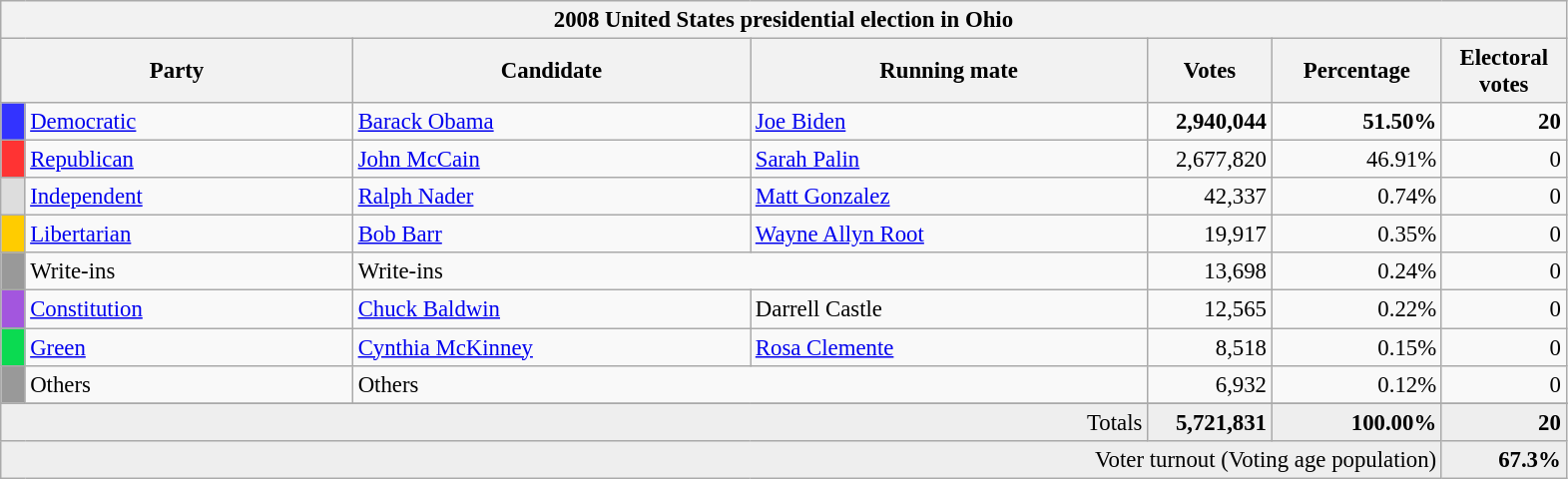<table class="wikitable" style="font-size: 95%;">
<tr>
<th colspan="7">2008 United States presidential election in Ohio</th>
</tr>
<tr>
<th colspan="2" style="width: 15em">Party</th>
<th style="width: 17em">Candidate</th>
<th style="width: 17em">Running mate</th>
<th style="width: 5em">Votes</th>
<th style="width: 7em">Percentage</th>
<th style="width: 5em">Electoral votes</th>
</tr>
<tr>
<th style="background-color:#3333FF; width: 3px"></th>
<td style="width: 130px"><a href='#'>Democratic</a></td>
<td><a href='#'>Barack Obama</a></td>
<td><a href='#'>Joe Biden</a></td>
<td align="right"><strong>2,940,044</strong></td>
<td align="right"><strong>51.50%</strong></td>
<td align="right"><strong>20</strong></td>
</tr>
<tr>
<th style="background-color:#FF3333; width: 3px"></th>
<td style="width: 130px"><a href='#'>Republican</a></td>
<td><a href='#'>John McCain</a></td>
<td><a href='#'>Sarah Palin</a></td>
<td align="right">2,677,820</td>
<td align="right">46.91%</td>
<td align="right">0</td>
</tr>
<tr>
<th style="background-color:#DDDDDD; width: 3px"></th>
<td style="width: 130px"><a href='#'>Independent</a></td>
<td><a href='#'>Ralph Nader</a></td>
<td><a href='#'>Matt Gonzalez</a></td>
<td align="right">42,337</td>
<td align="right">0.74%</td>
<td align="right">0</td>
</tr>
<tr>
<th style="background-color:#FFCC00; width: 3px"></th>
<td style="width: 130px"><a href='#'>Libertarian</a></td>
<td><a href='#'>Bob Barr</a></td>
<td><a href='#'>Wayne Allyn Root</a></td>
<td align="right">19,917</td>
<td align="right">0.35%</td>
<td align="right">0</td>
</tr>
<tr>
<th style="background-color:#999999; width: 3px"></th>
<td style="width: 130px">Write-ins</td>
<td colspan="2">Write-ins</td>
<td align="right">13,698</td>
<td align="right">0.24%</td>
<td align="right">0</td>
</tr>
<tr>
<th style="background-color:#A356DE; width: 3px"></th>
<td style="width: 130px"><a href='#'>Constitution</a></td>
<td><a href='#'>Chuck Baldwin</a></td>
<td>Darrell Castle</td>
<td align="right">12,565</td>
<td align="right">0.22%</td>
<td align="right">0</td>
</tr>
<tr>
<th style="background-color:#0BDA51; width: 3px"></th>
<td style="width: 130px"><a href='#'>Green</a></td>
<td><a href='#'>Cynthia McKinney</a></td>
<td><a href='#'>Rosa Clemente</a></td>
<td align="right">8,518</td>
<td align="right">0.15%</td>
<td align="right">0</td>
</tr>
<tr>
<th style="background-color:#999999; width: 3px"></th>
<td style="width: 130px">Others</td>
<td colspan="2">Others</td>
<td align="right">6,932</td>
<td align="right">0.12%</td>
<td align="right">0</td>
</tr>
<tr>
</tr>
<tr bgcolor="#EEEEEE">
<td colspan="4" align="right">Totals</td>
<td align="right"><strong>5,721,831</strong></td>
<td align="right"><strong>100.00%</strong></td>
<td align="right"><strong>20</strong></td>
</tr>
<tr bgcolor="#EEEEEE">
<td colspan="6" align="right">Voter turnout (Voting age population)</td>
<td colspan="1" align="right"><strong>67.3%</strong></td>
</tr>
</table>
